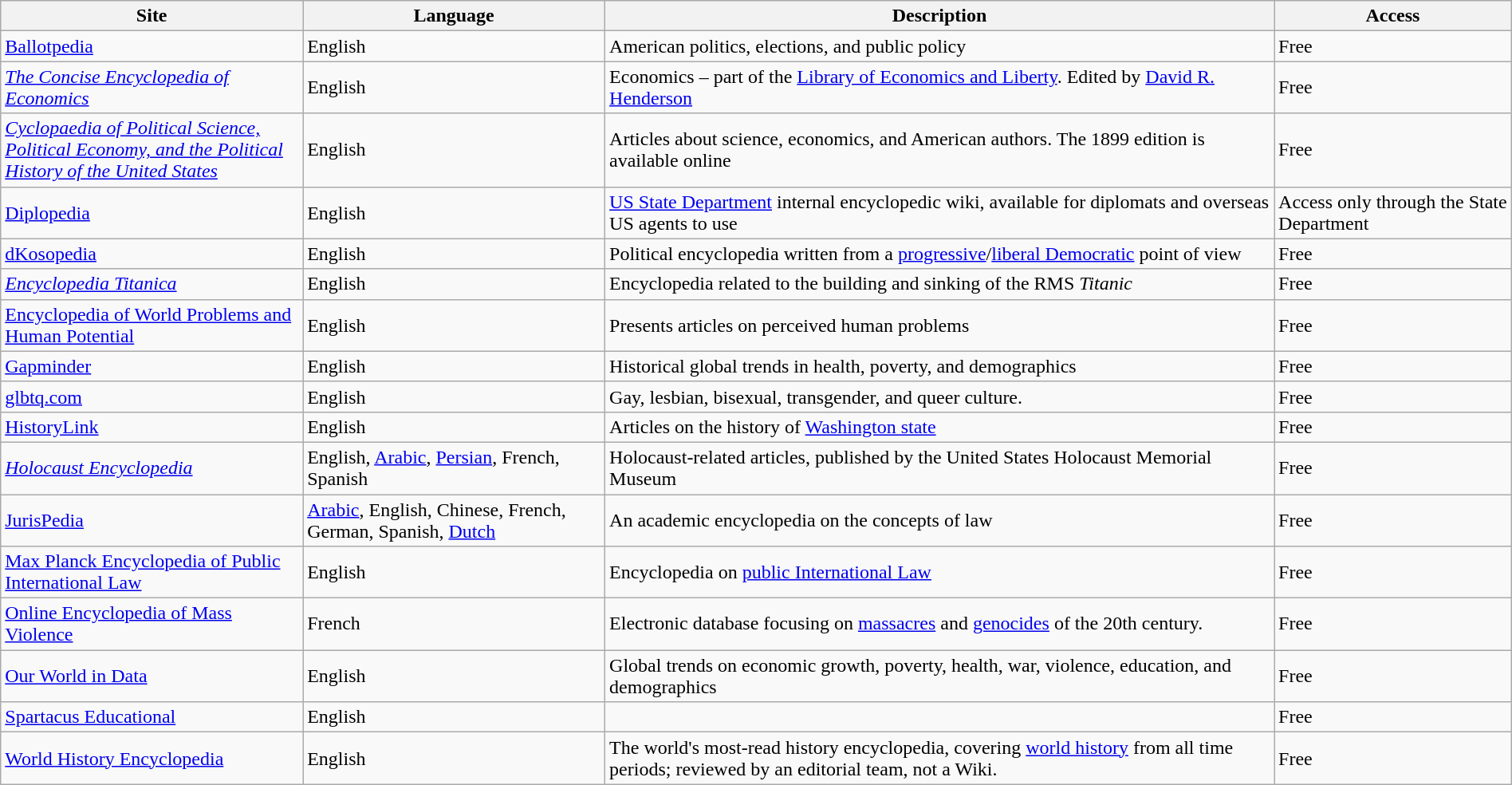<table class="wikitable sortable" width="100%">
<tr>
<th style="width: 20%;">Site</th>
<th style="width: 20%;">Language</th>
<th>Description</th>
<th>Access</th>
</tr>
<tr>
<td><a href='#'>Ballotpedia</a></td>
<td>English</td>
<td>American politics, elections, and public policy</td>
<td>Free</td>
</tr>
<tr>
<td><em><a href='#'>The Concise Encyclopedia of Economics</a></em></td>
<td>English</td>
<td>Economics – part of the <a href='#'>Library of Economics and Liberty</a>. Edited by <a href='#'>David R. Henderson</a></td>
<td>Free</td>
</tr>
<tr>
<td><em><a href='#'>Cyclopaedia of Political Science, Political Economy, and the Political History of the United States</a></em></td>
<td>English</td>
<td>Articles about science, economics, and American authors. The 1899 edition is available online</td>
<td>Free</td>
</tr>
<tr>
<td><a href='#'>Diplopedia</a></td>
<td>English</td>
<td><a href='#'>US State Department</a> internal encyclopedic wiki, available for diplomats and overseas US agents to use</td>
<td>Access only through the State Department</td>
</tr>
<tr>
<td><a href='#'>dKosopedia</a></td>
<td>English</td>
<td>Political encyclopedia written from a <a href='#'>progressive</a>/<a href='#'>liberal Democratic</a> point of view</td>
<td>Free</td>
</tr>
<tr>
<td><em><a href='#'>Encyclopedia Titanica</a></em></td>
<td>English</td>
<td>Encyclopedia related to the building and sinking of the RMS <em>Titanic</em></td>
<td>Free</td>
</tr>
<tr>
<td><a href='#'>Encyclopedia of World Problems and Human Potential</a></td>
<td>English</td>
<td>Presents articles on perceived human problems</td>
<td>Free</td>
</tr>
<tr>
<td><a href='#'>Gapminder</a></td>
<td>English</td>
<td>Historical global trends in health, poverty, and demographics</td>
<td>Free</td>
</tr>
<tr>
<td><a href='#'>glbtq.com</a></td>
<td>English</td>
<td>Gay, lesbian, bisexual, transgender, and queer culture.</td>
<td>Free</td>
</tr>
<tr>
<td><a href='#'>HistoryLink</a></td>
<td>English</td>
<td>Articles on the history of <a href='#'>Washington state</a></td>
<td>Free</td>
</tr>
<tr>
<td><em><a href='#'>Holocaust Encyclopedia</a></em></td>
<td>English, <a href='#'>Arabic</a>, <a href='#'>Persian</a>, French, Spanish</td>
<td>Holocaust-related articles, published by the United States Holocaust Memorial Museum</td>
<td>Free</td>
</tr>
<tr>
<td><a href='#'>JurisPedia</a></td>
<td><a href='#'>Arabic</a>, English, Chinese, French, German, Spanish, <a href='#'>Dutch</a></td>
<td>An academic encyclopedia on the concepts of law</td>
<td>Free</td>
</tr>
<tr>
<td><a href='#'>Max Planck Encyclopedia of Public International Law</a></td>
<td>English</td>
<td>Encyclopedia on <a href='#'>public International Law</a></td>
<td>Free</td>
</tr>
<tr>
<td><a href='#'>Online Encyclopedia of Mass Violence</a></td>
<td>French</td>
<td>Electronic database focusing on <a href='#'>massacres</a> and <a href='#'>genocides</a> of the 20th century.</td>
<td>Free</td>
</tr>
<tr>
<td><a href='#'>Our World in Data</a></td>
<td>English</td>
<td>Global trends on economic growth, poverty, health, war, violence, education, and demographics</td>
<td>Free</td>
</tr>
<tr>
<td><a href='#'>Spartacus Educational</a></td>
<td>English</td>
<td></td>
<td>Free</td>
</tr>
<tr>
<td><a href='#'>World History Encyclopedia</a></td>
<td>English</td>
<td>The world's most-read history encyclopedia, covering <a href='#'>world history</a> from all time periods; reviewed by an editorial team, not a Wiki.</td>
<td>Free</td>
</tr>
</table>
